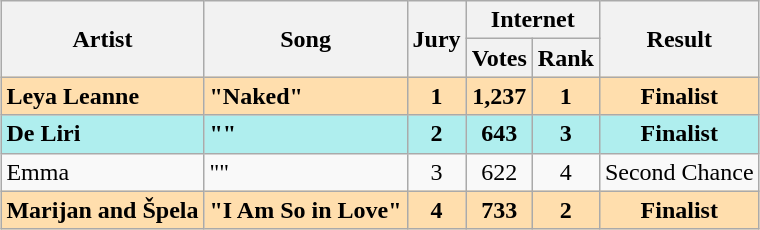<table class="sortable wikitable" style="margin: 1em auto 1em auto; text-align:center">
<tr>
<th scope="col" rowspan="2">Artist</th>
<th scope="col" rowspan="2">Song</th>
<th scope="col" rowspan="2">Jury</th>
<th scope="col" colspan="2">Internet</th>
<th scope="col" rowspan="2">Result</th>
</tr>
<tr>
<th scope="col">Votes</th>
<th scope="col">Rank</th>
</tr>
<tr style="font-weight:bold; background:navajowhite;">
<td align="left">Leya Leanne</td>
<td align="left">"Naked"</td>
<td>1</td>
<td>1,237</td>
<td>1</td>
<td>Finalist</td>
</tr>
<tr style="font-weight:bold; background:paleturquoise;">
<td align="left">De Liri</td>
<td align="left">""</td>
<td>2</td>
<td>643</td>
<td>3</td>
<td>Finalist</td>
</tr>
<tr>
<td align="left">Emma</td>
<td align="left">""</td>
<td>3</td>
<td>622</td>
<td>4</td>
<td>Second Chance</td>
</tr>
<tr style="font-weight:bold; background:navajowhite;">
<td align="left">Marijan and Špela</td>
<td align="left">"I Am So in Love"</td>
<td>4</td>
<td>733</td>
<td>2</td>
<td>Finalist</td>
</tr>
</table>
